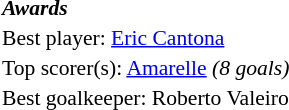<table width=100% cellspacing=1 style="font-size: 90%;">
<tr>
<td><strong><em>Awards</em></strong></td>
</tr>
<tr>
<td>Best player:  <a href='#'>Eric Cantona</a></td>
</tr>
<tr>
<td colspan=4>Top scorer(s):  <a href='#'>Amarelle</a> <em>(8 goals)</em></td>
</tr>
<tr>
<td>Best goalkeeper:  Roberto Valeiro</td>
</tr>
</table>
